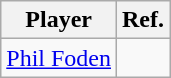<table class="wikitable">
<tr>
<th>Player</th>
<th>Ref.</th>
</tr>
<tr>
<td> <a href='#'>Phil Foden</a></td>
<td></td>
</tr>
</table>
